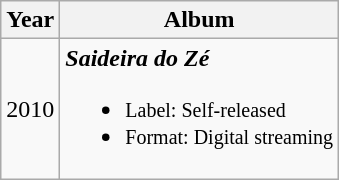<table class="wikitable">
<tr>
<th>Year</th>
<th>Album</th>
</tr>
<tr>
<td>2010</td>
<td><strong><em>Saideira do Zé</em></strong><br><ul><li><small>Label: Self-released</small></li><li><small>Format: Digital streaming</small></li></ul></td>
</tr>
</table>
